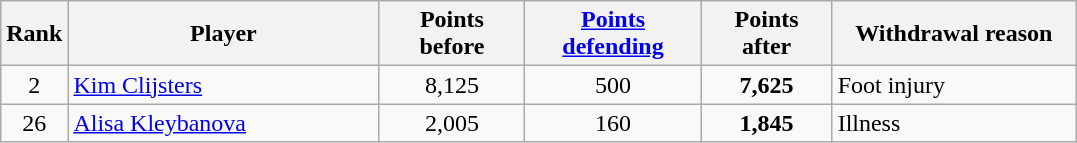<table class="wikitable sortable" style="text-align:center;">
<tr>
<th style="width:30px;">Rank</th>
<th style="width:200px;">Player</th>
<th style="width:90px;">Points <br>before</th>
<th style="width:110px;"><a href='#'>Points <br>defending</a></th>
<th style="width:80px;">Points <br>after</th>
<th style="width:155px;">Withdrawal reason</th>
</tr>
<tr>
<td>2</td>
<td style="text-align:left;"> <a href='#'>Kim Clijsters</a></td>
<td>8,125</td>
<td>500</td>
<td><strong>7,625</strong></td>
<td style="text-align:left;">Foot injury</td>
</tr>
<tr>
<td>26</td>
<td style="text-align:left;"> <a href='#'>Alisa Kleybanova</a></td>
<td>2,005</td>
<td>160</td>
<td><strong>1,845</strong></td>
<td style="text-align:left;">Illness</td>
</tr>
</table>
